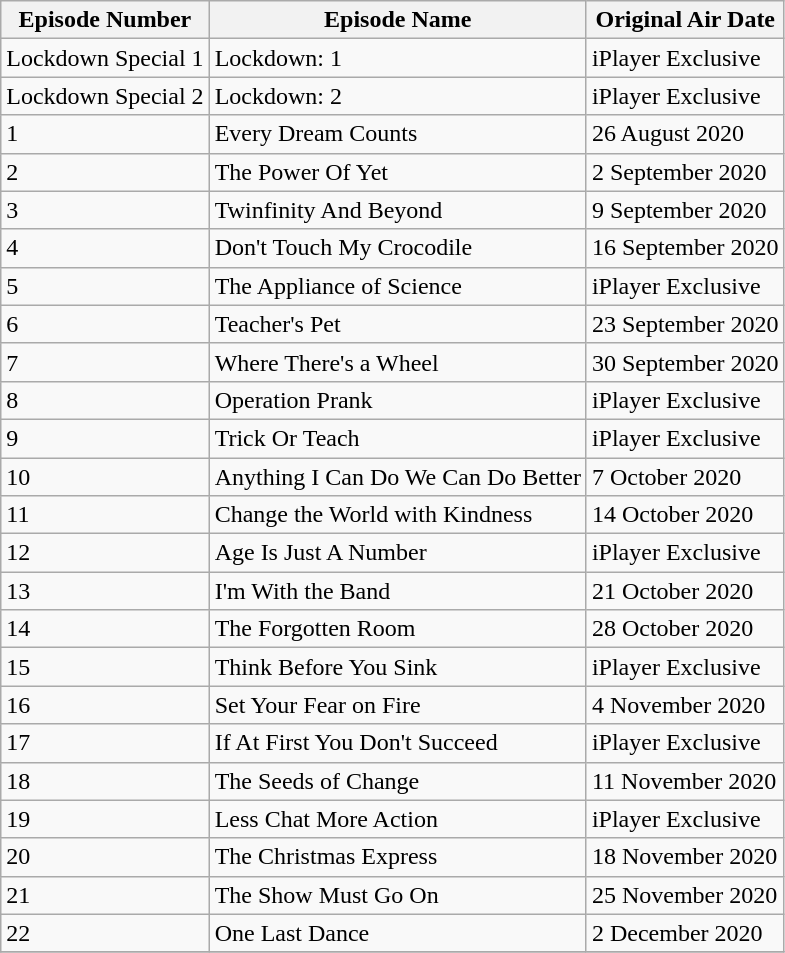<table class="wikitable">
<tr>
<th>Episode Number</th>
<th>Episode Name</th>
<th>Original Air Date</th>
</tr>
<tr>
<td>Lockdown Special 1</td>
<td>Lockdown: 1</td>
<td>iPlayer Exclusive</td>
</tr>
<tr>
<td>Lockdown Special 2</td>
<td>Lockdown: 2</td>
<td>iPlayer Exclusive</td>
</tr>
<tr>
<td>1</td>
<td>Every Dream Counts</td>
<td>26 August 2020</td>
</tr>
<tr>
<td>2</td>
<td>The Power Of Yet</td>
<td>2 September 2020</td>
</tr>
<tr>
<td>3</td>
<td>Twinfinity And Beyond</td>
<td>9 September 2020</td>
</tr>
<tr>
<td>4</td>
<td>Don't Touch My Crocodile</td>
<td>16 September 2020</td>
</tr>
<tr>
<td>5</td>
<td>The Appliance of Science</td>
<td>iPlayer Exclusive</td>
</tr>
<tr>
<td>6</td>
<td>Teacher's Pet</td>
<td>23 September 2020</td>
</tr>
<tr>
<td>7</td>
<td>Where There's a Wheel</td>
<td>30 September 2020</td>
</tr>
<tr>
<td>8</td>
<td>Operation Prank</td>
<td>iPlayer Exclusive</td>
</tr>
<tr>
<td>9</td>
<td>Trick Or Teach</td>
<td>iPlayer Exclusive</td>
</tr>
<tr>
<td>10</td>
<td>Anything I Can Do We Can Do Better</td>
<td>7 October 2020</td>
</tr>
<tr>
<td>11</td>
<td>Change the World with Kindness</td>
<td>14 October 2020</td>
</tr>
<tr>
<td>12</td>
<td>Age Is Just A Number</td>
<td>iPlayer Exclusive</td>
</tr>
<tr>
<td>13</td>
<td>I'm With the Band</td>
<td>21 October 2020</td>
</tr>
<tr>
<td>14</td>
<td>The Forgotten Room</td>
<td>28 October 2020</td>
</tr>
<tr>
<td>15</td>
<td>Think Before You Sink</td>
<td>iPlayer Exclusive</td>
</tr>
<tr>
<td>16</td>
<td>Set Your Fear on Fire</td>
<td>4 November 2020</td>
</tr>
<tr>
<td>17</td>
<td>If At First You Don't Succeed</td>
<td>iPlayer Exclusive</td>
</tr>
<tr>
<td>18</td>
<td>The Seeds of Change</td>
<td>11 November 2020</td>
</tr>
<tr>
<td>19</td>
<td>Less Chat More Action</td>
<td>iPlayer Exclusive</td>
</tr>
<tr>
<td>20</td>
<td>The Christmas Express</td>
<td>18 November 2020</td>
</tr>
<tr>
<td>21</td>
<td>The Show Must Go On</td>
<td>25 November 2020</td>
</tr>
<tr>
<td>22</td>
<td>One Last Dance</td>
<td>2 December 2020</td>
</tr>
<tr>
</tr>
</table>
